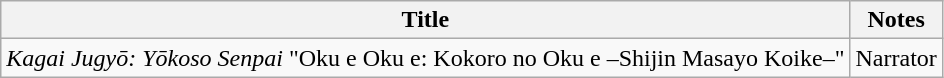<table class="wikitable">
<tr>
<th>Title</th>
<th>Notes</th>
</tr>
<tr>
<td><em>Kagai Jugyō: Yōkoso Senpai</em> "Oku e Oku e: Kokoro no Oku e –Shijin Masayo Koike–"</td>
<td>Narrator</td>
</tr>
</table>
